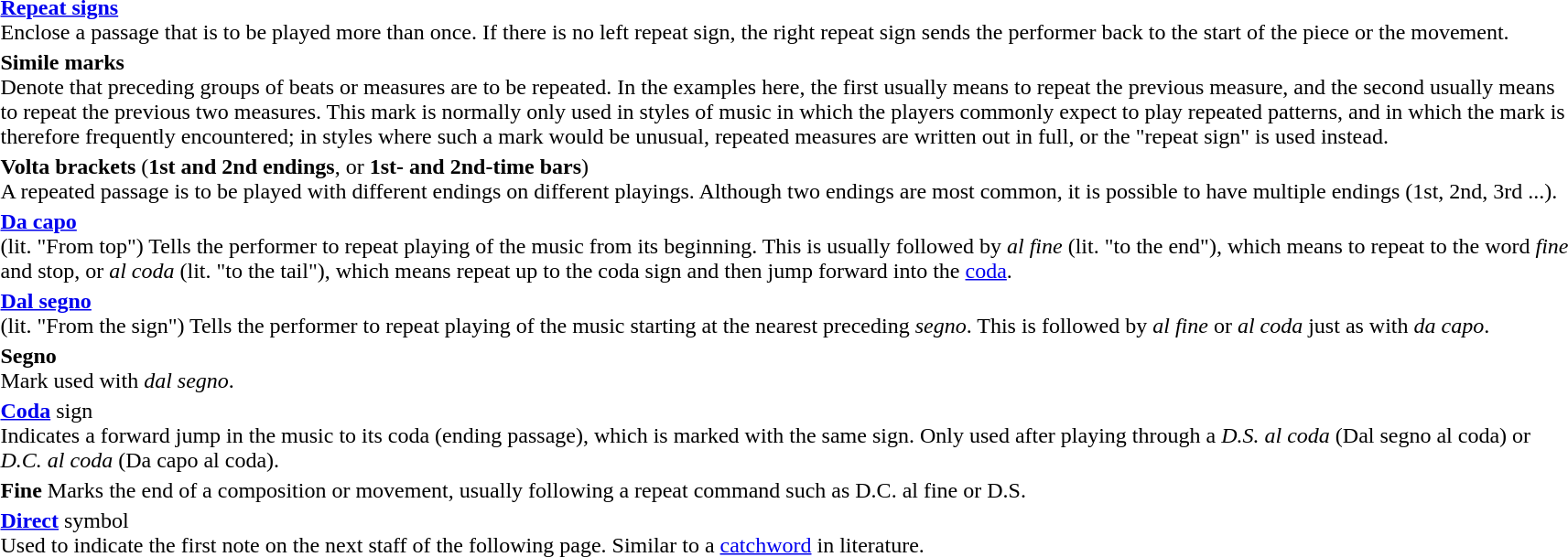<table class="skin-invert-image">
<tr>
<td style="width:110px"></td>
<td><strong><a href='#'>Repeat signs</a></strong><br>Enclose a passage that is to be played more than once. If there is no left repeat sign, the right repeat sign sends the performer back to the start of the piece or the movement.</td>
</tr>
<tr>
<td></td>
<td><strong>Simile marks</strong><br>Denote that preceding groups of beats or measures are to be repeated. In the examples here, the first usually means to repeat the previous measure, and the second usually means to repeat the previous two measures. This mark is normally only used in styles of music in which the players commonly expect to play repeated patterns, and in which the mark is therefore frequently encountered; in styles where such a mark would be unusual, repeated measures are written out in full, or the "repeat sign" is used instead.</td>
</tr>
<tr>
<td></td>
<td><strong>Volta brackets</strong> (<strong>1st and 2nd endings</strong>, or <strong>1st- and 2nd-time bars</strong>)<br>A repeated passage is to be played with different endings on different playings. Although two endings are most common, it is possible to have multiple endings (1st, 2nd, 3rd ...).</td>
</tr>
<tr>
<td></td>
<td><strong><a href='#'>Da capo</a></strong><br> (lit. "From top") Tells the performer to repeat playing of the music from its beginning. This is usually followed by <em>al fine</em> (lit. "to the end"), which means to repeat to the word <em>fine</em> and stop, or <em>al coda</em> (lit. "to the tail"), which means repeat up to the coda sign and then jump forward into the <a href='#'>coda</a>.</td>
</tr>
<tr>
<td></td>
<td><strong><a href='#'>Dal segno</a></strong><br> (lit. "From the sign") Tells the performer to repeat playing of the music starting at the nearest preceding <em>segno</em>. This is followed by <em>al fine</em> or <em>al coda</em> just as with <em>da capo</em>.</td>
</tr>
<tr>
<td></td>
<td><strong>Segno</strong><br>Mark used with <em>dal segno</em>.</td>
</tr>
<tr>
<td></td>
<td><strong><a href='#'>Coda</a></strong> sign<br>Indicates a forward jump in the music to its coda (ending passage), which is marked with the same sign. Only used after playing through a <em>D.S. al coda</em> (Dal segno al coda) or <em>D.C. al coda</em> (Da capo al coda).</td>
</tr>
<tr>
<td></td>
<td><strong>Fine</strong> Marks the end of a composition or movement, usually following a repeat command such as D.C. al fine or D.S.</td>
</tr>
<tr>
<td></td>
<td><strong><a href='#'>Direct</a></strong> symbol<br> Used to indicate the first note on the next staff of the following page. Similar to a <a href='#'>catchword</a> in literature.</td>
</tr>
<tr>
</tr>
</table>
